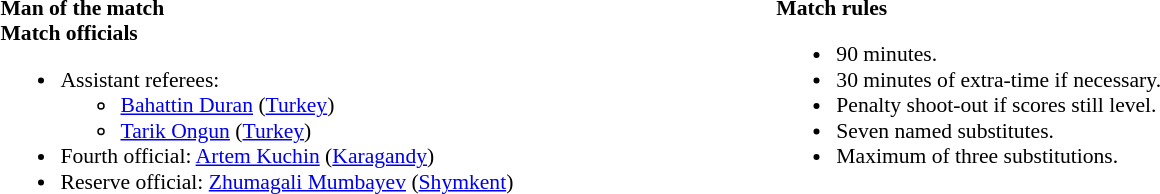<table width=82% style="font-size:90%">
<tr>
<td width=50% valign=top><br><strong>Man of the match</strong><br><strong>Match officials</strong><ul><li>Assistant referees:<ul><li><a href='#'>Bahattin Duran</a> (<a href='#'>Turkey</a>)</li><li><a href='#'>Tarik Ongun</a> (<a href='#'>Turkey</a>)</li></ul></li><li>Fourth official: <a href='#'>Artem Kuchin</a> (<a href='#'>Karagandy</a>)</li><li>Reserve official: <a href='#'>Zhumagali Mumbayev</a> (<a href='#'>Shymkent</a>)</li></ul></td>
<td width=50% valign=top><br><strong>Match rules</strong><ul><li>90 minutes.</li><li>30 minutes of extra-time if necessary.</li><li>Penalty shoot-out if scores still level.</li><li>Seven named substitutes.</li><li>Maximum of three substitutions.</li></ul></td>
</tr>
</table>
